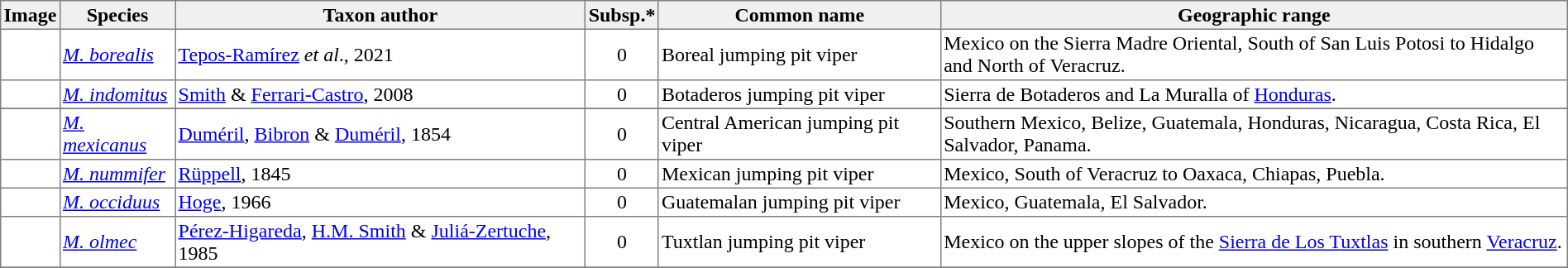<table cellspacing=0 cellpadding=2 border=1 style="border-collapse: collapse;">
<tr>
<th bgcolor="#f0f0f0">Image</th>
<th bgcolor="#f0f0f0">Species</th>
<th bgcolor="#f0f0f0">Taxon author</th>
<th bgcolor="#f0f0f0">Subsp.*</th>
<th bgcolor="#f0f0f0">Common name</th>
<th bgcolor="#f0f0f0">Geographic range</th>
</tr>
<tr>
<td></td>
<td><em><a href='#'>M. borealis</a></em></td>
<td><a href='#'>Tepos-Ramírez</a> <em>et al</em>., 2021</td>
<td align="center">0</td>
<td>Boreal jumping pit viper</td>
<td>Mexico on the Sierra Madre Oriental, South of San Luis Potosi to Hidalgo and North of Veracruz.</td>
</tr>
<tr>
<td></td>
<td><em><a href='#'>M. indomitus</a></em></td>
<td><a href='#'>Smith</a> & <a href='#'>Ferrari-Castro</a>, 2008</td>
<td align="center">0</td>
<td>Botaderos jumping pit viper</td>
<td>Sierra de Botaderos and La Muralla of <a href='#'>Honduras</a>.</td>
</tr>
<tr>
</tr>
<tr>
<td></td>
<td><em><a href='#'>M. mexicanus</a></em></td>
<td><a href='#'>Duméril</a>, <a href='#'>Bibron</a> & <a href='#'>Duméril</a>, 1854</td>
<td align="center">0</td>
<td>Central American jumping pit viper</td>
<td>Southern Mexico, Belize, Guatemala, Honduras, Nicaragua, Costa Rica, El Salvador, Panama.</td>
</tr>
<tr>
<td></td>
<td><em><a href='#'>M. nummifer</a></em></td>
<td><a href='#'>Rüppell</a>, 1845</td>
<td align="center">0</td>
<td>Mexican jumping pit viper</td>
<td style="width:40%">Mexico, South of Veracruz to Oaxaca, Chiapas, Puebla.</td>
</tr>
<tr>
<td></td>
<td><em><a href='#'>M. occiduus</a></em></td>
<td><a href='#'>Hoge</a>, 1966</td>
<td align="center">0</td>
<td>Guatemalan jumping pit viper</td>
<td>Mexico, Guatemala, El Salvador.</td>
</tr>
<tr>
<td></td>
<td><em><a href='#'>M. olmec</a></em></td>
<td><a href='#'>Pérez-Higareda</a>, <a href='#'>H.M. Smith</a> & <a href='#'>Juliá-Zertuche</a>, 1985</td>
<td align="center">0</td>
<td>Tuxtlan jumping pit viper</td>
<td>Mexico on the upper slopes of the <a href='#'>Sierra de Los Tuxtlas</a> in southern <a href='#'>Veracruz</a>.</td>
</tr>
<tr>
</tr>
</table>
